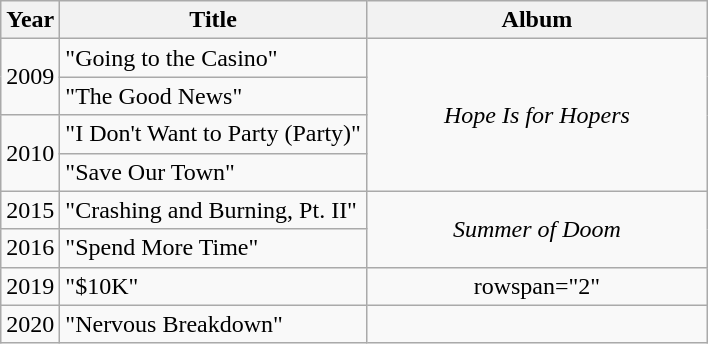<table class="wikitable" style="text-align:center;">
<tr>
<th scope="col">Year</th>
<th scope="col">Title</th>
<th scope="col" width="220">Album</th>
</tr>
<tr>
<td rowspan="2">2009</td>
<td align="left">"Going to the Casino"</td>
<td rowspan="4"><em>Hope Is for Hopers</em></td>
</tr>
<tr>
<td align="left">"The Good News"</td>
</tr>
<tr>
<td rowspan="2">2010</td>
<td align="left">"I Don't Want to Party (Party)"</td>
</tr>
<tr>
<td align="left">"Save Our Town"</td>
</tr>
<tr>
<td>2015</td>
<td align="left">"Crashing and Burning, Pt. II"</td>
<td rowspan="2"><em>Summer of Doom</em></td>
</tr>
<tr>
<td>2016</td>
<td align="left">"Spend More Time"</td>
</tr>
<tr>
<td>2019</td>
<td align="left">"$10K"</td>
<td>rowspan="2" </td>
</tr>
<tr>
<td>2020</td>
<td align="left">"Nervous Breakdown"</td>
</tr>
</table>
